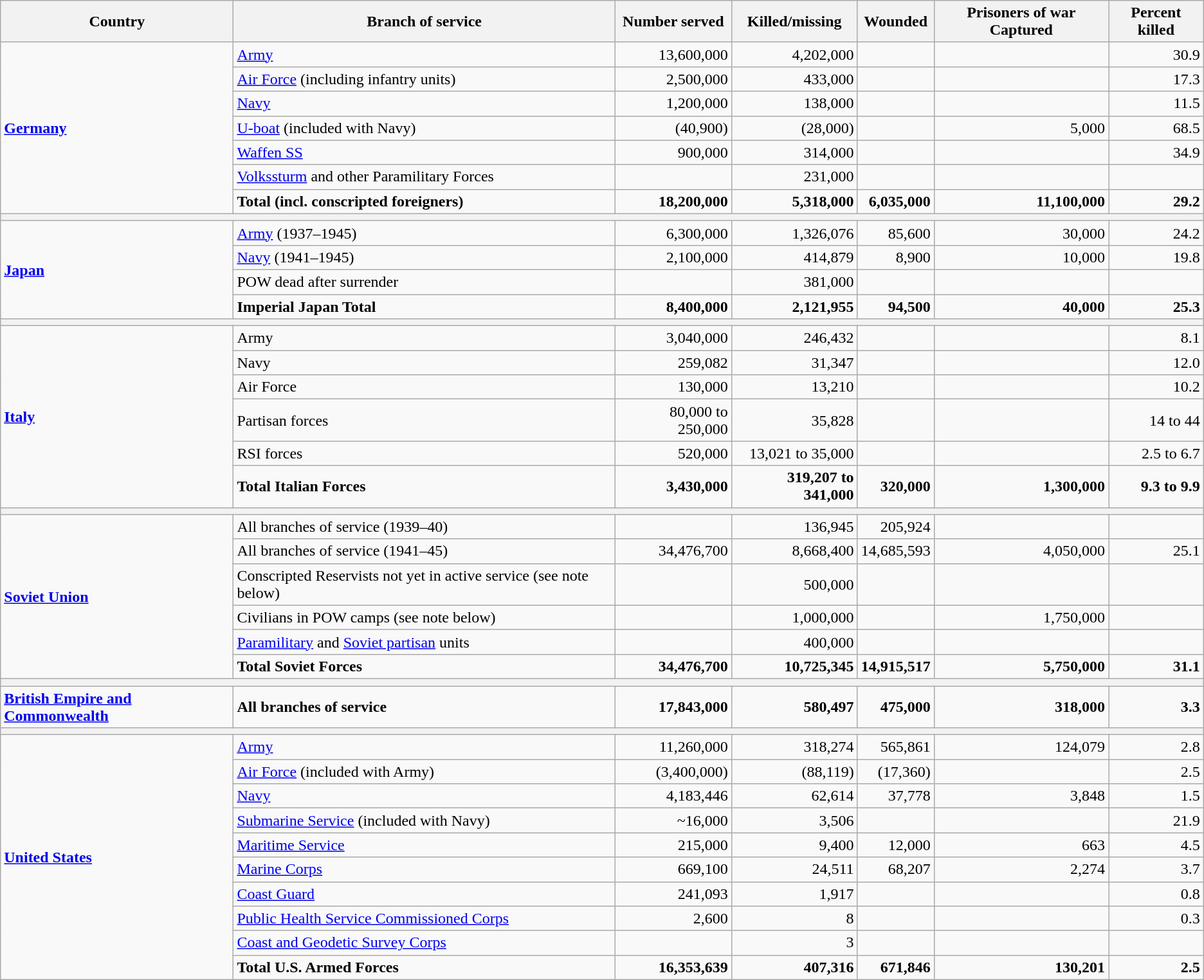<table class="sortable wikitable" style="text-align:right">
<tr>
<th>Country</th>
<th>Branch of service</th>
<th>Number served</th>
<th>Killed/missing</th>
<th>Wounded</th>
<th>Prisoners of war Captured</th>
<th>Percent killed</th>
</tr>
<tr>
<td rowspan=7 style="text-align:left"><strong><a href='#'>Germany</a></strong></td>
<td style="text-align:left"><a href='#'>Army</a></td>
<td>13,600,000</td>
<td>4,202,000</td>
<td></td>
<td></td>
<td>30.9</td>
</tr>
<tr>
<td style="text-align:left"><a href='#'>Air Force</a> (including infantry units)</td>
<td>2,500,000</td>
<td>433,000</td>
<td></td>
<td></td>
<td>17.3</td>
</tr>
<tr>
<td style="text-align:left"><a href='#'>Navy</a></td>
<td>1,200,000</td>
<td>138,000</td>
<td></td>
<td></td>
<td>11.5</td>
</tr>
<tr>
<td style="text-align:left"><a href='#'>U-boat</a> (included with Navy)</td>
<td>(40,900)</td>
<td>(28,000)</td>
<td></td>
<td>5,000</td>
<td>68.5</td>
</tr>
<tr>
<td style="text-align:left"><a href='#'>Waffen SS</a></td>
<td>900,000</td>
<td>314,000</td>
<td></td>
<td></td>
<td>34.9</td>
</tr>
<tr>
<td style="text-align:left"><a href='#'>Volkssturm</a> and other Paramilitary Forces</td>
<td></td>
<td>231,000</td>
<td></td>
<td></td>
<td></td>
</tr>
<tr>
<td style="text-align:left"><strong>Total (incl. conscripted foreigners)</strong></td>
<td><strong>18,200,000</strong></td>
<td><strong>5,318,000</strong></td>
<td><strong>6,035,000</strong></td>
<td><strong>11,100,000</strong></td>
<td><strong>29.2</strong></td>
</tr>
<tr>
<th colspan=7></th>
</tr>
<tr>
<td rowspan=4 style="text-align:left"><strong><a href='#'>Japan</a></strong></td>
<td style="text-align:left"><a href='#'>Army</a> (1937–1945)</td>
<td>6,300,000</td>
<td>1,326,076</td>
<td>85,600</td>
<td>30,000</td>
<td>24.2</td>
</tr>
<tr>
<td style="text-align:left"><a href='#'>Navy</a> (1941–1945)</td>
<td>2,100,000</td>
<td>414,879</td>
<td>8,900</td>
<td>10,000</td>
<td>19.8</td>
</tr>
<tr>
<td style="text-align:left">POW dead after surrender</td>
<td></td>
<td>381,000</td>
<td></td>
<td></td>
<td></td>
</tr>
<tr>
<td style="text-align:left"><strong>Imperial Japan Total</strong></td>
<td><strong>8,400,000</strong></td>
<td><strong>2,121,955</strong></td>
<td><strong>94,500</strong></td>
<td><strong>40,000</strong></td>
<td><strong>25.3</strong></td>
</tr>
<tr>
<th colspan=7></th>
</tr>
<tr>
<td rowspan=6 style="text-align:left"><strong><a href='#'>Italy</a></strong></td>
<td style="text-align:left">Army</td>
<td>3,040,000</td>
<td>246,432</td>
<td></td>
<td></td>
<td>8.1</td>
</tr>
<tr>
<td style="text-align:left">Navy</td>
<td>259,082</td>
<td>31,347</td>
<td></td>
<td></td>
<td>12.0</td>
</tr>
<tr>
<td style="text-align:left">Air Force</td>
<td>130,000</td>
<td>13,210</td>
<td></td>
<td></td>
<td>10.2</td>
</tr>
<tr>
<td style="text-align:left">Partisan forces</td>
<td>80,000 to 250,000</td>
<td>35,828</td>
<td></td>
<td></td>
<td>14 to 44</td>
</tr>
<tr>
<td style="text-align:left">RSI forces</td>
<td>520,000</td>
<td>13,021 to 35,000</td>
<td></td>
<td></td>
<td>2.5 to 6.7</td>
</tr>
<tr>
<td style="text-align:left"><strong>Total Italian Forces</strong></td>
<td><strong>3,430,000</strong></td>
<td><strong>319,207 to 341,000</strong></td>
<td><strong>320,000</strong></td>
<td><strong>1,300,000</strong></td>
<td><strong>9.3 to 9.9</strong></td>
</tr>
<tr>
<th colspan=7></th>
</tr>
<tr>
<td rowspan=6 style="text-align:left"><strong><a href='#'>Soviet Union</a></strong></td>
<td style="text-align:left">All branches of service (1939–40)</td>
<td></td>
<td>136,945</td>
<td>205,924</td>
<td></td>
<td></td>
</tr>
<tr>
<td style="text-align:left">All branches of service (1941–45)</td>
<td>34,476,700</td>
<td>8,668,400</td>
<td>14,685,593</td>
<td>4,050,000</td>
<td>25.1</td>
</tr>
<tr>
<td style="text-align:left">Conscripted Reservists not yet in active service (see note below)</td>
<td></td>
<td>500,000</td>
<td></td>
<td></td>
<td></td>
</tr>
<tr>
<td style="text-align:left">Civilians in POW camps (see note below)</td>
<td></td>
<td>1,000,000</td>
<td></td>
<td>1,750,000</td>
<td></td>
</tr>
<tr>
<td style="text-align:left"><a href='#'>Paramilitary</a> and <a href='#'>Soviet partisan</a> units</td>
<td></td>
<td>400,000</td>
<td></td>
<td></td>
<td></td>
</tr>
<tr>
<td style="text-align:left"><strong>Total Soviet Forces</strong></td>
<td><strong>34,476,700</strong></td>
<td><strong>10,725,345</strong></td>
<td><strong>14,915,517</strong></td>
<td><strong>5,750,000</strong></td>
<td><strong>31.1</strong></td>
</tr>
<tr>
<th colspan=7></th>
</tr>
<tr>
<td style="text-align:left"><strong><a href='#'>British Empire and Commonwealth</a></strong></td>
<td style="text-align:left"><strong>All branches of service</strong></td>
<td><strong>17,843,000</strong></td>
<td><strong>580,497</strong></td>
<td><strong>475,000</strong></td>
<td><strong>318,000</strong></td>
<td><strong>3.3</strong></td>
</tr>
<tr>
<th colspan=7></th>
</tr>
<tr>
<td rowspan="10" style="text-align:left"><strong><a href='#'>United States</a></strong></td>
<td style="text-align:left"><a href='#'>Army</a></td>
<td>11,260,000</td>
<td>318,274</td>
<td>565,861</td>
<td>124,079</td>
<td>2.8</td>
</tr>
<tr>
<td style="text-align:left"><a href='#'>Air Force</a> (included with Army)</td>
<td>(3,400,000)</td>
<td>(88,119)</td>
<td>(17,360)</td>
<td></td>
<td>2.5</td>
</tr>
<tr>
<td style="text-align:left"><a href='#'>Navy</a></td>
<td>4,183,446</td>
<td>62,614</td>
<td>37,778</td>
<td>3,848</td>
<td>1.5</td>
</tr>
<tr>
<td style="text-align:left"><a href='#'>Submarine Service</a> (included with Navy)</td>
<td>~16,000</td>
<td>3,506</td>
<td></td>
<td></td>
<td>21.9</td>
</tr>
<tr>
<td style="text-align:left"><a href='#'>Maritime Service</a></td>
<td>215,000</td>
<td>9,400</td>
<td>12,000</td>
<td>663</td>
<td>4.5</td>
</tr>
<tr>
<td style="text-align:left"><a href='#'>Marine Corps</a></td>
<td>669,100</td>
<td>24,511</td>
<td>68,207</td>
<td>2,274</td>
<td>3.7</td>
</tr>
<tr>
<td style="text-align:left"><a href='#'>Coast Guard</a></td>
<td>241,093</td>
<td>1,917</td>
<td></td>
<td></td>
<td>0.8</td>
</tr>
<tr>
<td style="text-align:left"><a href='#'>Public Health Service Commissioned Corps</a></td>
<td>2,600</td>
<td>8</td>
<td></td>
<td></td>
<td>0.3</td>
</tr>
<tr>
<td style="text-align:left"><a href='#'>Coast and Geodetic Survey Corps</a></td>
<td></td>
<td>3</td>
<td></td>
<td></td>
<td></td>
</tr>
<tr>
<td style="text-align:left"><strong>Total U.S. Armed Forces</strong></td>
<td><strong>16,353,639</strong></td>
<td><strong>407,316</strong></td>
<td><strong>671,846</strong></td>
<td><strong>130,201</strong></td>
<td><strong>2.5</strong></td>
</tr>
</table>
